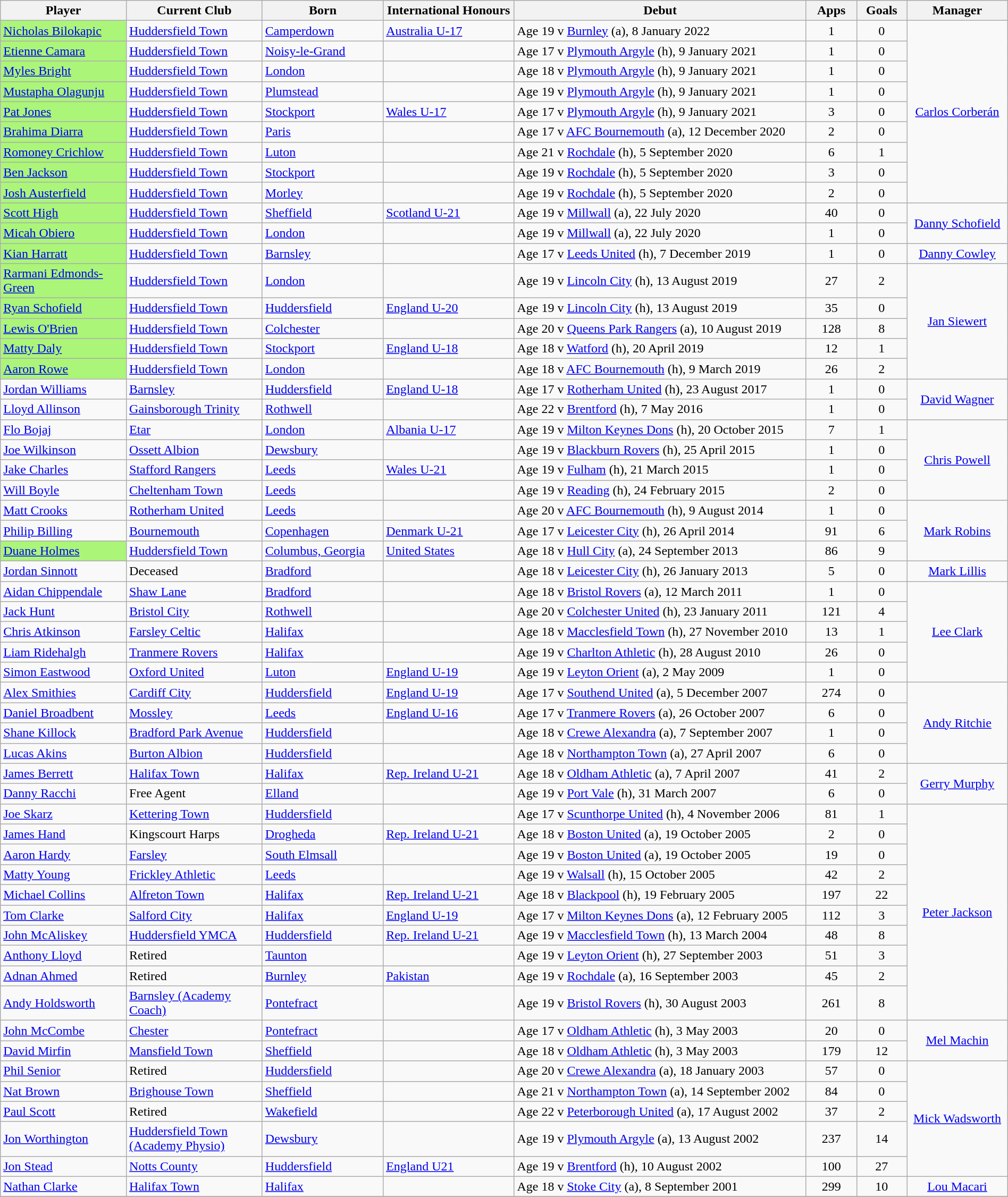<table class="wikitable" style="width:100%;">
<tr>
<th style="width:12.5%;">Player</th>
<th style="width:13.5%;">Current Club</th>
<th width=12%>Born</th>
<th width=13%>International Honours</th>
<th width=29%>Debut</th>
<th width=5%>Apps</th>
<th width=5%>Goals</th>
<th width=10%>Manager</th>
</tr>
<tr>
<td style="white-space:wrap; background:#ABF578;"><a href='#'>Nicholas Bilokapic</a></td>
<td><a href='#'>Huddersfield Town</a></td>
<td> <a href='#'>Camperdown</a></td>
<td> <a href='#'>Australia U-17</a></td>
<td>Age 19 v <a href='#'>Burnley</a> (a), 8 January 2022</td>
<td style="text-align:center;">1</td>
<td style="text-align:center;">0</td>
<td rowspan="9" style="text-align:center;"><a href='#'>Carlos Corberán</a></td>
</tr>
<tr>
<td style="white-space:wrap; background:#ABF578;"><a href='#'>Etienne Camara</a></td>
<td><a href='#'>Huddersfield Town</a></td>
<td> <a href='#'>Noisy-le-Grand</a></td>
<td></td>
<td>Age 17 v <a href='#'>Plymouth Argyle</a> (h), 9 January 2021</td>
<td style="text-align:center;">1</td>
<td style="text-align:center;">0</td>
</tr>
<tr>
<td style="white-space:wrap; background:#ABF578;"><a href='#'>Myles Bright</a></td>
<td><a href='#'>Huddersfield Town</a></td>
<td> <a href='#'>London</a></td>
<td></td>
<td>Age 18 v <a href='#'>Plymouth Argyle</a> (h), 9 January 2021</td>
<td style="text-align:center;">1</td>
<td style="text-align:center;">0</td>
</tr>
<tr>
<td style="white-space:wrap; background:#ABF578;"><a href='#'>Mustapha Olagunju</a></td>
<td><a href='#'>Huddersfield Town</a></td>
<td> <a href='#'>Plumstead</a></td>
<td></td>
<td>Age 19 v <a href='#'>Plymouth Argyle</a> (h), 9 January 2021</td>
<td style="text-align:center;">1</td>
<td style="text-align:center;">0</td>
</tr>
<tr>
<td style="white-space:wrap; background:#ABF578;"><a href='#'>Pat Jones</a></td>
<td><a href='#'>Huddersfield Town</a></td>
<td> <a href='#'>Stockport</a></td>
<td> <a href='#'>Wales U-17</a></td>
<td>Age 17 v <a href='#'>Plymouth Argyle</a> (h), 9 January 2021</td>
<td style="text-align:center;">3</td>
<td style="text-align:center;">0</td>
</tr>
<tr>
<td style="white-space:wrap; background:#ABF578;"><a href='#'>Brahima Diarra</a></td>
<td><a href='#'>Huddersfield Town</a></td>
<td> <a href='#'>Paris</a></td>
<td></td>
<td>Age 17 v <a href='#'>AFC Bournemouth</a> (a), 12 December 2020</td>
<td style="text-align:center;">2</td>
<td style="text-align:center;">0</td>
</tr>
<tr>
<td style="white-space:wrap; background:#ABF578;"><a href='#'>Romoney Crichlow</a></td>
<td><a href='#'>Huddersfield Town</a></td>
<td> <a href='#'>Luton</a></td>
<td></td>
<td>Age 21 v <a href='#'>Rochdale</a> (h), 5 September 2020</td>
<td style="text-align:center;">6</td>
<td style="text-align:center;">1</td>
</tr>
<tr>
<td style="white-space:wrap; background:#ABF578;"><a href='#'>Ben Jackson</a></td>
<td><a href='#'>Huddersfield Town</a></td>
<td> <a href='#'>Stockport</a></td>
<td></td>
<td>Age 19 v <a href='#'>Rochdale</a> (h), 5 September 2020</td>
<td style="text-align:center;">3</td>
<td style="text-align:center;">0</td>
</tr>
<tr>
<td style="white-space:wrap; background:#ABF578;"><a href='#'>Josh Austerfield</a></td>
<td><a href='#'>Huddersfield Town</a></td>
<td> <a href='#'>Morley</a></td>
<td></td>
<td>Age 19 v <a href='#'>Rochdale</a> (h), 5 September 2020</td>
<td style="text-align:center;">2</td>
<td style="text-align:center;">0</td>
</tr>
<tr>
<td style="white-space:wrap; background:#ABF578;"><a href='#'>Scott High</a></td>
<td><a href='#'>Huddersfield Town</a></td>
<td> <a href='#'>Sheffield</a></td>
<td> <a href='#'>Scotland U-21</a></td>
<td>Age 19 v <a href='#'>Millwall</a> (a), 22 July 2020</td>
<td style="text-align:center;">40</td>
<td style="text-align:center;">0</td>
<td rowspan="2" style="text-align:center;"><a href='#'>Danny Schofield</a></td>
</tr>
<tr>
<td style="white-space:wrap; background:#ABF578;"><a href='#'>Micah Obiero</a></td>
<td><a href='#'>Huddersfield Town</a></td>
<td> <a href='#'>London</a></td>
<td></td>
<td>Age 19 v <a href='#'>Millwall</a> (a), 22 July 2020</td>
<td style="text-align:center;">1</td>
<td style="text-align:center;">0</td>
</tr>
<tr>
<td style="white-space:wrap; background:#ABF578;"><a href='#'>Kian Harratt</a></td>
<td><a href='#'>Huddersfield Town</a></td>
<td> <a href='#'>Barnsley</a></td>
<td></td>
<td>Age 17 v <a href='#'>Leeds United</a> (h), 7 December 2019</td>
<td style="text-align:center;">1</td>
<td style="text-align:center;">0</td>
<td rowspan="1" style="text-align:center;"><a href='#'>Danny Cowley</a></td>
</tr>
<tr>
<td style="white-space:wrap; background:#ABF578;"><a href='#'>Rarmani Edmonds-Green</a></td>
<td><a href='#'>Huddersfield Town</a></td>
<td> <a href='#'>London</a></td>
<td></td>
<td>Age 19 v <a href='#'>Lincoln City</a> (h), 13 August 2019</td>
<td style="text-align:center;">27</td>
<td style="text-align:center;">2</td>
<td rowspan="5" style="text-align:center;"><a href='#'>Jan Siewert</a></td>
</tr>
<tr>
<td style="white-space:wrap; background:#ABF578;"><a href='#'>Ryan Schofield</a></td>
<td><a href='#'>Huddersfield Town</a></td>
<td> <a href='#'>Huddersfield</a></td>
<td> <a href='#'>England U-20</a></td>
<td>Age 19 v <a href='#'>Lincoln City</a> (h), 13 August 2019</td>
<td style="text-align:center;">35</td>
<td style="text-align:center;">0</td>
</tr>
<tr>
<td style="white-space:wrap; background:#ABF578;"><a href='#'>Lewis O'Brien</a></td>
<td><a href='#'>Huddersfield Town</a></td>
<td> <a href='#'>Colchester</a></td>
<td></td>
<td>Age 20 v <a href='#'>Queens Park Rangers</a> (a), 10 August 2019</td>
<td style="text-align:center;">128</td>
<td style="text-align:center;">8</td>
</tr>
<tr>
<td style="white-space:wrap; background:#ABF578;"><a href='#'>Matty Daly</a></td>
<td><a href='#'>Huddersfield Town</a></td>
<td> <a href='#'>Stockport</a></td>
<td> <a href='#'>England U-18</a></td>
<td>Age 18 v <a href='#'>Watford</a> (h), 20 April 2019</td>
<td style="text-align:center;">12</td>
<td style="text-align:center;">1</td>
</tr>
<tr>
<td style="white-space:wrap; background:#ABF578;"><a href='#'>Aaron Rowe</a></td>
<td><a href='#'>Huddersfield Town</a></td>
<td> <a href='#'>London</a></td>
<td></td>
<td>Age 18 v <a href='#'>AFC Bournemouth</a> (h), 9 March 2019</td>
<td style="text-align:center;">26</td>
<td style="text-align:center;">2</td>
</tr>
<tr>
<td><a href='#'>Jordan Williams</a></td>
<td><a href='#'>Barnsley</a></td>
<td> <a href='#'>Huddersfield</a></td>
<td> <a href='#'>England U-18</a></td>
<td>Age 17 v <a href='#'>Rotherham United</a> (h), 23 August 2017</td>
<td style="text-align:center;">1</td>
<td style="text-align:center;">0</td>
<td rowspan="2" style="text-align:center;"><a href='#'>David Wagner</a></td>
</tr>
<tr>
<td><a href='#'>Lloyd Allinson</a></td>
<td><a href='#'>Gainsborough Trinity</a></td>
<td> <a href='#'>Rothwell</a></td>
<td></td>
<td>Age 22 v <a href='#'>Brentford</a> (h), 7 May 2016</td>
<td style="text-align:center;">1</td>
<td style="text-align:center;">0</td>
</tr>
<tr>
<td><a href='#'>Flo Bojaj</a></td>
<td><a href='#'>Etar</a></td>
<td> <a href='#'>London</a></td>
<td> <a href='#'>Albania U-17</a></td>
<td>Age 19 v <a href='#'>Milton Keynes Dons</a> (h), 20 October 2015</td>
<td style="text-align:center;">7</td>
<td style="text-align:center;">1</td>
<td rowspan="4" style="text-align:center;"><a href='#'>Chris Powell</a></td>
</tr>
<tr>
<td><a href='#'>Joe Wilkinson</a></td>
<td><a href='#'>Ossett Albion</a></td>
<td> <a href='#'>Dewsbury</a></td>
<td></td>
<td>Age 19 v <a href='#'>Blackburn Rovers</a> (h), 25 April 2015</td>
<td style="text-align:center;">1</td>
<td style="text-align:center;">0</td>
</tr>
<tr>
<td><a href='#'>Jake Charles</a></td>
<td><a href='#'>Stafford Rangers</a></td>
<td> <a href='#'>Leeds</a></td>
<td> <a href='#'>Wales U-21</a></td>
<td>Age 19 v <a href='#'>Fulham</a> (h), 21 March 2015</td>
<td style="text-align:center;">1</td>
<td style="text-align:center;">0</td>
</tr>
<tr>
<td><a href='#'>Will Boyle</a></td>
<td><a href='#'>Cheltenham Town</a></td>
<td> <a href='#'>Leeds</a></td>
<td></td>
<td>Age 19 v <a href='#'>Reading</a> (h), 24 February 2015</td>
<td style="text-align:center;">2</td>
<td style="text-align:center;">0</td>
</tr>
<tr>
<td><a href='#'>Matt Crooks</a></td>
<td><a href='#'>Rotherham United</a></td>
<td> <a href='#'>Leeds</a></td>
<td></td>
<td>Age 20 v <a href='#'>AFC Bournemouth</a> (h), 9 August 2014</td>
<td style="text-align:center;">1</td>
<td style="text-align:center;">0</td>
<td rowspan="3" style="text-align:center;"><a href='#'>Mark Robins</a></td>
</tr>
<tr>
<td><a href='#'>Philip Billing</a></td>
<td><a href='#'>Bournemouth</a></td>
<td> <a href='#'>Copenhagen</a></td>
<td> <a href='#'>Denmark U-21</a></td>
<td>Age 17 v <a href='#'>Leicester City</a> (h), 26 April 2014</td>
<td style="text-align:center;">91</td>
<td style="text-align:center;">6</td>
</tr>
<tr>
<td style="white-space:wrap; background:#ABF578;"><a href='#'>Duane Holmes</a></td>
<td><a href='#'>Huddersfield Town</a></td>
<td> <a href='#'>Columbus, Georgia</a></td>
<td> <a href='#'>United States</a></td>
<td>Age 18 v <a href='#'>Hull City</a> (a), 24 September 2013</td>
<td style="text-align:center;">86</td>
<td style="text-align:center;">9</td>
</tr>
<tr>
<td><a href='#'>Jordan Sinnott</a></td>
<td>Deceased</td>
<td> <a href='#'>Bradford</a></td>
<td></td>
<td>Age 18 v <a href='#'>Leicester City</a> (h), 26 January 2013</td>
<td style="text-align:center;">5</td>
<td style="text-align:center;">0</td>
<td style="text-align:center;"><a href='#'>Mark Lillis</a></td>
</tr>
<tr>
<td><a href='#'>Aidan Chippendale</a></td>
<td><a href='#'>Shaw Lane</a></td>
<td> <a href='#'>Bradford</a></td>
<td></td>
<td>Age 18 v <a href='#'>Bristol Rovers</a> (a), 12 March 2011</td>
<td style="text-align:center;">1</td>
<td style="text-align:center;">0</td>
<td rowspan="5" style="text-align:center;"><a href='#'>Lee Clark</a></td>
</tr>
<tr>
<td><a href='#'>Jack Hunt</a></td>
<td><a href='#'>Bristol City</a></td>
<td> <a href='#'>Rothwell</a></td>
<td></td>
<td>Age 20 v <a href='#'>Colchester United</a> (h), 23 January 2011</td>
<td style="text-align:center;">121</td>
<td style="text-align:center;">4</td>
</tr>
<tr>
<td><a href='#'>Chris Atkinson</a></td>
<td><a href='#'>Farsley Celtic</a></td>
<td> <a href='#'>Halifax</a></td>
<td></td>
<td>Age 18 v <a href='#'>Macclesfield Town</a> (h), 27 November 2010</td>
<td style="text-align:center;">13</td>
<td style="text-align:center;">1</td>
</tr>
<tr>
<td><a href='#'>Liam Ridehalgh</a></td>
<td><a href='#'>Tranmere Rovers</a></td>
<td> <a href='#'>Halifax</a></td>
<td></td>
<td>Age 19 v <a href='#'>Charlton Athletic</a> (h), 28 August 2010</td>
<td style="text-align:center;">26</td>
<td style="text-align:center;">0</td>
</tr>
<tr>
<td><a href='#'>Simon Eastwood</a></td>
<td><a href='#'>Oxford United</a></td>
<td> <a href='#'>Luton</a></td>
<td> <a href='#'>England U-19</a></td>
<td>Age 19 v <a href='#'>Leyton Orient</a> (a), 2 May 2009</td>
<td style="text-align:center;">1</td>
<td style="text-align:center;">0</td>
</tr>
<tr>
<td><a href='#'>Alex Smithies</a></td>
<td><a href='#'>Cardiff City</a></td>
<td> <a href='#'>Huddersfield</a></td>
<td> <a href='#'>England U-19</a></td>
<td>Age 17 v <a href='#'>Southend United</a> (a), 5 December 2007</td>
<td style="text-align:center;">274</td>
<td style="text-align:center;">0</td>
<td rowspan="4" style="text-align:center;"><a href='#'>Andy Ritchie</a></td>
</tr>
<tr>
<td><a href='#'>Daniel Broadbent</a></td>
<td><a href='#'>Mossley</a></td>
<td> <a href='#'>Leeds</a></td>
<td> <a href='#'>England U-16</a></td>
<td>Age 17 v <a href='#'>Tranmere Rovers</a> (a), 26 October 2007</td>
<td style="text-align:center;">6</td>
<td style="text-align:center;">0</td>
</tr>
<tr>
<td><a href='#'>Shane Killock</a></td>
<td><a href='#'>Bradford Park Avenue</a></td>
<td> <a href='#'>Huddersfield</a></td>
<td></td>
<td>Age 18 v <a href='#'>Crewe Alexandra</a> (a), 7 September 2007</td>
<td style="text-align:center;">1</td>
<td style="text-align:center;">0</td>
</tr>
<tr>
<td><a href='#'>Lucas Akins</a></td>
<td><a href='#'>Burton Albion</a></td>
<td> <a href='#'>Huddersfield</a></td>
<td></td>
<td>Age 18 v <a href='#'>Northampton Town</a> (a), 27 April 2007</td>
<td style="text-align:center;">6</td>
<td style="text-align:center;">0</td>
</tr>
<tr>
<td><a href='#'>James Berrett</a></td>
<td><a href='#'>Halifax Town</a></td>
<td> <a href='#'>Halifax</a></td>
<td> <a href='#'>Rep. Ireland U-21</a></td>
<td>Age 18 v <a href='#'>Oldham Athletic</a> (a), 7 April 2007</td>
<td style="text-align:center;">41</td>
<td style="text-align:center;">2</td>
<td rowspan="2" style="text-align:center;"><a href='#'>Gerry Murphy</a></td>
</tr>
<tr>
<td><a href='#'>Danny Racchi</a></td>
<td>Free Agent</td>
<td> <a href='#'>Elland</a></td>
<td></td>
<td>Age 19 v <a href='#'>Port Vale</a> (h), 31 March 2007</td>
<td style="text-align:center;">6</td>
<td style="text-align:center;">0</td>
</tr>
<tr>
<td><a href='#'>Joe Skarz</a></td>
<td><a href='#'>Kettering Town</a></td>
<td> <a href='#'>Huddersfield</a></td>
<td></td>
<td>Age 17 v <a href='#'>Scunthorpe United</a> (h), 4 November 2006</td>
<td style="text-align:center;">81</td>
<td style="text-align:center;">1</td>
<td rowspan="10" style="text-align:center;"><a href='#'>Peter Jackson</a></td>
</tr>
<tr>
<td><a href='#'>James Hand</a></td>
<td>Kingscourt Harps</td>
<td> <a href='#'>Drogheda</a></td>
<td> <a href='#'>Rep. Ireland U-21</a></td>
<td>Age 18 v <a href='#'>Boston United</a> (a), 19 October 2005</td>
<td style="text-align:center;">2</td>
<td style="text-align:center;">0</td>
</tr>
<tr>
<td><a href='#'>Aaron Hardy</a></td>
<td><a href='#'>Farsley</a></td>
<td> <a href='#'>South Elmsall</a></td>
<td></td>
<td>Age 19 v <a href='#'>Boston United</a> (a), 19 October 2005</td>
<td style="text-align:center;">19</td>
<td style="text-align:center;">0</td>
</tr>
<tr>
<td><a href='#'>Matty Young</a></td>
<td><a href='#'>Frickley Athletic</a></td>
<td> <a href='#'>Leeds</a></td>
<td></td>
<td>Age 19 v <a href='#'>Walsall</a> (h), 15 October 2005</td>
<td style="text-align:center;">42</td>
<td style="text-align:center;">2</td>
</tr>
<tr>
<td><a href='#'>Michael Collins</a></td>
<td><a href='#'>Alfreton Town</a></td>
<td> <a href='#'>Halifax</a></td>
<td> <a href='#'>Rep. Ireland U-21</a></td>
<td>Age 18 v <a href='#'>Blackpool</a> (h), 19 February 2005</td>
<td style="text-align:center;">197</td>
<td style="text-align:center;">22</td>
</tr>
<tr>
<td><a href='#'>Tom Clarke</a></td>
<td><a href='#'>Salford City</a></td>
<td> <a href='#'>Halifax</a></td>
<td> <a href='#'>England U-19</a></td>
<td>Age 17 v <a href='#'>Milton Keynes Dons</a> (a), 12 February 2005</td>
<td style="text-align:center;">112</td>
<td style="text-align:center;">3</td>
</tr>
<tr>
<td><a href='#'>John McAliskey</a></td>
<td><a href='#'>Huddersfield YMCA</a></td>
<td> <a href='#'>Huddersfield</a></td>
<td> <a href='#'>Rep. Ireland U-21</a></td>
<td>Age 19 v <a href='#'>Macclesfield Town</a> (h), 13 March 2004</td>
<td style="text-align:center;">48</td>
<td style="text-align:center;">8</td>
</tr>
<tr>
<td><a href='#'>Anthony Lloyd</a></td>
<td>Retired</td>
<td> <a href='#'>Taunton</a></td>
<td></td>
<td>Age 19 v <a href='#'>Leyton Orient</a> (h), 27 September 2003</td>
<td style="text-align:center;">51</td>
<td style="text-align:center;">3</td>
</tr>
<tr>
<td><a href='#'>Adnan Ahmed</a></td>
<td>Retired</td>
<td> <a href='#'>Burnley</a></td>
<td> <a href='#'>Pakistan</a></td>
<td>Age 19 v <a href='#'>Rochdale</a> (a), 16 September 2003</td>
<td style="text-align:center;">45</td>
<td style="text-align:center;">2</td>
</tr>
<tr>
<td><a href='#'>Andy Holdsworth</a></td>
<td><a href='#'>Barnsley (Academy Coach)</a></td>
<td> <a href='#'>Pontefract</a></td>
<td></td>
<td>Age 19 v <a href='#'>Bristol Rovers</a> (h), 30 August 2003</td>
<td style="text-align:center;">261</td>
<td style="text-align:center;">8</td>
</tr>
<tr>
<td><a href='#'>John McCombe</a></td>
<td><a href='#'>Chester</a></td>
<td> <a href='#'>Pontefract</a></td>
<td></td>
<td>Age 17 v <a href='#'>Oldham Athletic</a> (h), 3 May 2003</td>
<td style="text-align:center;">20</td>
<td style="text-align:center;">0</td>
<td rowspan="2" style="text-align:center;"><a href='#'>Mel Machin</a></td>
</tr>
<tr>
<td><a href='#'>David Mirfin</a></td>
<td><a href='#'>Mansfield Town</a></td>
<td> <a href='#'>Sheffield</a></td>
<td></td>
<td>Age 18 v <a href='#'>Oldham Athletic</a> (h), 3 May 2003</td>
<td style="text-align:center;">179</td>
<td style="text-align:center;">12</td>
</tr>
<tr>
<td><a href='#'>Phil Senior</a></td>
<td>Retired</td>
<td> <a href='#'>Huddersfield</a></td>
<td></td>
<td>Age 20 v <a href='#'>Crewe Alexandra</a> (a), 18 January 2003</td>
<td style="text-align:center;">57</td>
<td style="text-align:center;">0</td>
<td rowspan="5" style="text-align:center;"><a href='#'>Mick Wadsworth</a></td>
</tr>
<tr>
<td><a href='#'>Nat Brown</a></td>
<td><a href='#'>Brighouse Town</a></td>
<td> <a href='#'>Sheffield</a></td>
<td></td>
<td>Age 21 v <a href='#'>Northampton Town</a> (a), 14 September 2002</td>
<td style="text-align:center;">84</td>
<td style="text-align:center;">0</td>
</tr>
<tr>
<td><a href='#'>Paul Scott</a></td>
<td>Retired</td>
<td> <a href='#'>Wakefield</a></td>
<td></td>
<td>Age 22 v <a href='#'>Peterborough United</a> (a), 17 August 2002</td>
<td style="text-align:center;">37</td>
<td style="text-align:center;">2</td>
</tr>
<tr>
<td><a href='#'>Jon Worthington</a></td>
<td><a href='#'>Huddersfield Town (Academy Physio)</a></td>
<td> <a href='#'>Dewsbury</a></td>
<td></td>
<td>Age 19 v <a href='#'>Plymouth Argyle</a> (a), 13 August 2002</td>
<td style="text-align:center;">237</td>
<td style="text-align:center;">14</td>
</tr>
<tr>
<td><a href='#'>Jon Stead</a></td>
<td><a href='#'>Notts County</a></td>
<td> <a href='#'>Huddersfield</a></td>
<td> <a href='#'>England U21</a></td>
<td>Age 19 v <a href='#'>Brentford</a> (h), 10 August 2002</td>
<td style="text-align:center;">100</td>
<td style="text-align:center;">27</td>
</tr>
<tr>
<td><a href='#'>Nathan Clarke</a></td>
<td><a href='#'>Halifax Town</a></td>
<td> <a href='#'>Halifax</a></td>
<td></td>
<td>Age 18 v <a href='#'>Stoke City</a> (a), 8 September 2001</td>
<td style="text-align:center;">299</td>
<td style="text-align:center;">10</td>
<td style="text-align:center;"><a href='#'>Lou Macari</a></td>
</tr>
<tr>
</tr>
</table>
